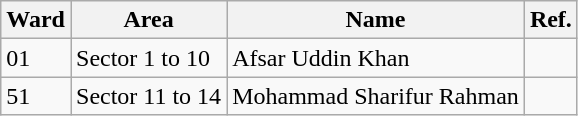<table class="wikitable">
<tr>
<th>Ward</th>
<th>Area</th>
<th>Name</th>
<th>Ref.</th>
</tr>
<tr>
<td>01</td>
<td>Sector 1 to 10</td>
<td>Afsar Uddin Khan</td>
<td></td>
</tr>
<tr>
<td>51</td>
<td>Sector 11 to 14</td>
<td>Mohammad Sharifur Rahman</td>
<td></td>
</tr>
</table>
